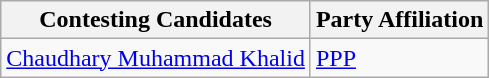<table class="wikitable sortable">
<tr>
<th>Contesting Candidates</th>
<th>Party Affiliation</th>
</tr>
<tr>
<td><a href='#'>Chaudhary Muhammad Khalid</a></td>
<td><a href='#'>PPP</a></td>
</tr>
</table>
